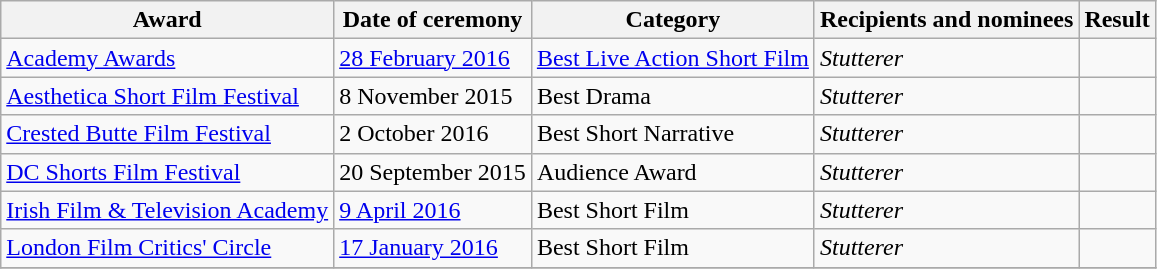<table class="wikitable sortable">
<tr>
<th>Award</th>
<th>Date of ceremony</th>
<th>Category</th>
<th>Recipients and nominees</th>
<th>Result</th>
</tr>
<tr>
<td><a href='#'>Academy Awards</a></td>
<td><a href='#'>28 February 2016</a></td>
<td><a href='#'>Best Live Action Short Film</a></td>
<td><em>Stutterer</em></td>
<td></td>
</tr>
<tr>
<td><a href='#'>Aesthetica Short Film Festival</a></td>
<td>8 November 2015</td>
<td>Best Drama</td>
<td><em>Stutterer</em></td>
<td></td>
</tr>
<tr>
<td><a href='#'>Crested Butte Film Festival</a></td>
<td>2 October 2016</td>
<td>Best Short Narrative</td>
<td><em>Stutterer</em></td>
<td></td>
</tr>
<tr>
<td><a href='#'>DC Shorts Film Festival</a></td>
<td>20 September 2015</td>
<td>Audience Award</td>
<td><em>Stutterer</em></td>
<td></td>
</tr>
<tr>
<td><a href='#'>Irish Film & Television Academy</a></td>
<td><a href='#'>9 April 2016</a></td>
<td>Best Short Film</td>
<td><em>Stutterer</em></td>
<td></td>
</tr>
<tr>
<td><a href='#'>London Film Critics' Circle</a></td>
<td><a href='#'>17 January 2016</a></td>
<td>Best Short Film</td>
<td><em>Stutterer</em></td>
<td></td>
</tr>
<tr>
</tr>
</table>
